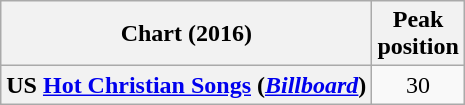<table class="wikitable plainrowheaders" style="text-align:center;">
<tr>
<th>Chart (2016)</th>
<th>Peak<br>position</th>
</tr>
<tr>
<th scope="row">US <a href='#'>Hot Christian Songs</a> (<em><a href='#'>Billboard</a></em>)</th>
<td>30</td>
</tr>
</table>
